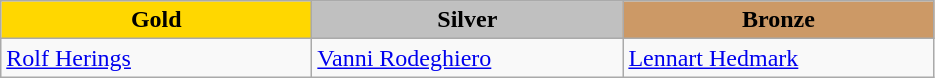<table class="wikitable" style="text-align:left">
<tr align="center">
<td width=200 bgcolor=gold><strong>Gold</strong></td>
<td width=200 bgcolor=silver><strong>Silver</strong></td>
<td width=200 bgcolor=CC9966><strong>Bronze</strong></td>
</tr>
<tr>
<td><a href='#'>Rolf Herings</a><br><em></em></td>
<td><a href='#'>Vanni Rodeghiero</a><br><em></em></td>
<td><a href='#'>Lennart Hedmark</a><br><em></em></td>
</tr>
</table>
